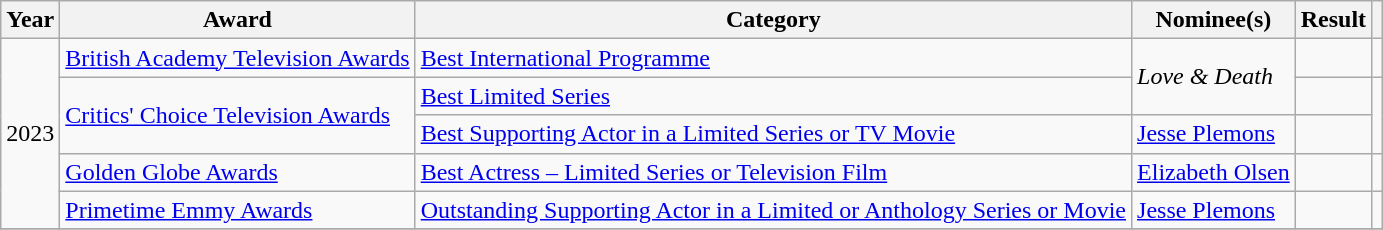<table class="wikitable sortable">
<tr>
<th scope="col">Year</th>
<th scope="col">Award</th>
<th scope="col">Category</th>
<th scope="col">Nominee(s)</th>
<th scope="col">Result</th>
<th scope="col" class="unsortable"></th>
</tr>
<tr>
<td rowspan="5" style="text-align:center;">2023</td>
<td><a href='#'>British Academy Television Awards</a></td>
<td><a href='#'>Best International Programme</a></td>
<td rowspan="2"><em>Love & Death</em></td>
<td></td>
<td align="center"></td>
</tr>
<tr>
<td rowspan="2"><a href='#'>Critics' Choice Television Awards</a></td>
<td><a href='#'>Best Limited Series</a></td>
<td></td>
<td align="center" rowspan="2"></td>
</tr>
<tr>
<td><a href='#'>Best Supporting Actor in a Limited Series or TV Movie</a></td>
<td><a href='#'>Jesse Plemons</a></td>
<td></td>
</tr>
<tr>
<td rowspan="1"><a href='#'>Golden Globe Awards</a></td>
<td><a href='#'>Best Actress – Limited Series or Television Film</a></td>
<td><a href='#'>Elizabeth Olsen</a></td>
<td></td>
<td align="center" rowspan="1"></td>
</tr>
<tr>
<td rowspan="1"><a href='#'>Primetime Emmy Awards</a></td>
<td><a href='#'>Outstanding Supporting Actor in a Limited or Anthology Series or Movie</a></td>
<td><a href='#'>Jesse Plemons</a></td>
<td></td>
<td align="center" rowspan="1"></td>
</tr>
<tr>
</tr>
</table>
